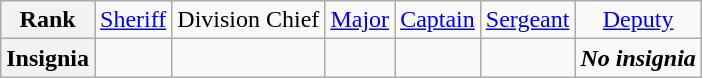<table class="wikitable">
<tr style="text-align:center;">
<th>Rank</th>
<td><a href='#'>Sheriff</a></td>
<td>Division Chief</td>
<td><a href='#'>Major</a></td>
<td><a href='#'>Captain</a></td>
<td><a href='#'>Sergeant</a></td>
<td><a href='#'>Deputy</a></td>
</tr>
<tr style="text-align:center;">
<th>Insignia</th>
<td></td>
<td></td>
<td></td>
<td></td>
<td></td>
<td><strong><em>No insignia</em></strong></td>
</tr>
</table>
